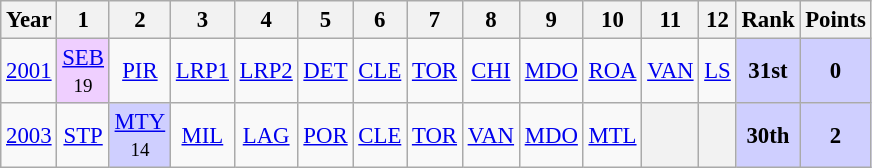<table class="wikitable" style="text-align:center; font-size:95%">
<tr>
<th>Year</th>
<th>1</th>
<th>2</th>
<th>3</th>
<th>4</th>
<th>5</th>
<th>6</th>
<th>7</th>
<th>8</th>
<th>9</th>
<th>10</th>
<th>11</th>
<th>12</th>
<th>Rank</th>
<th>Points</th>
</tr>
<tr>
<td><a href='#'>2001</a></td>
<td style="background:#EFCFFF;"><a href='#'>SEB</a><br><small>19</small></td>
<td><a href='#'>PIR</a></td>
<td><a href='#'>LRP1</a></td>
<td><a href='#'>LRP2</a></td>
<td><a href='#'>DET</a></td>
<td><a href='#'>CLE</a></td>
<td><a href='#'>TOR</a></td>
<td><a href='#'>CHI</a></td>
<td><a href='#'>MDO</a></td>
<td><a href='#'>ROA</a></td>
<td><a href='#'>VAN</a></td>
<td><a href='#'>LS</a></td>
<td style="background:#CFCFFF;"><strong>31st</strong></td>
<td style="background:#CFCFFF;"><strong>0</strong></td>
</tr>
<tr>
<td><a href='#'>2003</a></td>
<td><a href='#'>STP</a></td>
<td style="background:#CFCFFF;"><a href='#'>MTY</a><br><small>14</small></td>
<td><a href='#'>MIL</a></td>
<td><a href='#'>LAG</a></td>
<td><a href='#'>POR</a></td>
<td><a href='#'>CLE</a></td>
<td><a href='#'>TOR</a></td>
<td><a href='#'>VAN</a></td>
<td><a href='#'>MDO</a></td>
<td><a href='#'>MTL</a></td>
<th></th>
<th></th>
<td style="background:#CFCFFF;"><strong>30th</strong></td>
<td style="background:#CFCFFF;"><strong>2</strong></td>
</tr>
</table>
